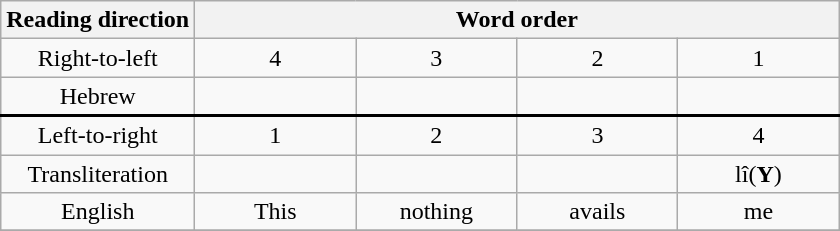<table Class="wikitable" style="text-align: center;">
<tr>
<th>Reading direction</th>
<th colspan=4>Word order</th>
</tr>
<tr>
<td>Right-to-left</td>
<td style="text-align: center; width: 100px;">4</td>
<td style="text-align: center; width: 100px;">3</td>
<td style="text-align: center; width: 100px;">2</td>
<td style="text-align: center; width: 100px;">1</td>
</tr>
<tr style="border-bottom: 2px solid black;">
<td>Hebrew</td>
<td><big><strong></strong></big></td>
<td><big><strong></strong></big></td>
<td><big><strong></strong></big></td>
<td><big><strong></strong></big></td>
</tr>
<tr>
<td>Left-to-right</td>
<td>1</td>
<td>2</td>
<td>3</td>
<td>4</td>
</tr>
<tr>
<td>Transliteration</td>
<td></td>
<td></td>
<td></td>
<td>lî(<strong>Y</strong>)</td>
</tr>
<tr>
<td>English</td>
<td>This</td>
<td>nothing</td>
<td>avails</td>
<td>me</td>
</tr>
<tr>
</tr>
</table>
